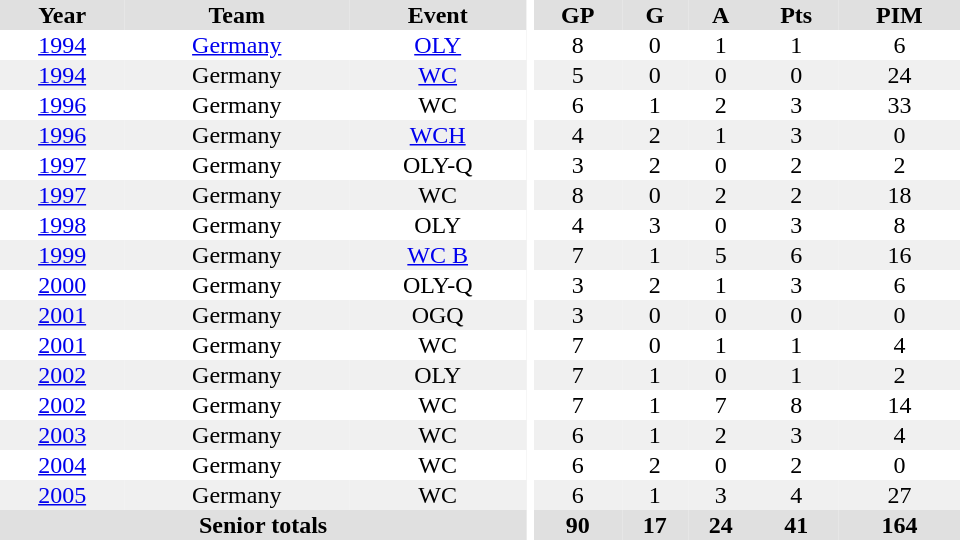<table border="0" cellpadding="1" cellspacing="0" ID="Table3" style="text-align:center; width:40em">
<tr bgcolor="#e0e0e0">
<th>Year</th>
<th>Team</th>
<th>Event</th>
<th rowspan="102" bgcolor="#ffffff"></th>
<th>GP</th>
<th>G</th>
<th>A</th>
<th>Pts</th>
<th>PIM</th>
</tr>
<tr>
<td><a href='#'>1994</a></td>
<td><a href='#'>Germany</a></td>
<td><a href='#'>OLY</a></td>
<td>8</td>
<td>0</td>
<td>1</td>
<td>1</td>
<td>6</td>
</tr>
<tr bgcolor="#f0f0f0">
<td><a href='#'>1994</a></td>
<td>Germany</td>
<td><a href='#'>WC</a></td>
<td>5</td>
<td>0</td>
<td>0</td>
<td>0</td>
<td>24</td>
</tr>
<tr>
<td><a href='#'>1996</a></td>
<td>Germany</td>
<td>WC</td>
<td>6</td>
<td>1</td>
<td>2</td>
<td>3</td>
<td>33</td>
</tr>
<tr bgcolor="#f0f0f0">
<td><a href='#'>1996</a></td>
<td>Germany</td>
<td><a href='#'>WCH</a></td>
<td>4</td>
<td>2</td>
<td>1</td>
<td>3</td>
<td>0</td>
</tr>
<tr>
<td><a href='#'>1997</a></td>
<td>Germany</td>
<td>OLY-Q</td>
<td>3</td>
<td>2</td>
<td>0</td>
<td>2</td>
<td>2</td>
</tr>
<tr bgcolor="#f0f0f0">
<td><a href='#'>1997</a></td>
<td>Germany</td>
<td>WC</td>
<td>8</td>
<td>0</td>
<td>2</td>
<td>2</td>
<td>18</td>
</tr>
<tr>
<td><a href='#'>1998</a></td>
<td>Germany</td>
<td>OLY</td>
<td>4</td>
<td>3</td>
<td>0</td>
<td>3</td>
<td>8</td>
</tr>
<tr bgcolor="#f0f0f0">
<td><a href='#'>1999</a></td>
<td>Germany</td>
<td><a href='#'>WC B</a></td>
<td>7</td>
<td>1</td>
<td>5</td>
<td>6</td>
<td>16</td>
</tr>
<tr>
<td><a href='#'>2000</a></td>
<td>Germany</td>
<td>OLY-Q</td>
<td>3</td>
<td>2</td>
<td>1</td>
<td>3</td>
<td>6</td>
</tr>
<tr bgcolor="#f0f0f0">
<td><a href='#'>2001</a></td>
<td>Germany</td>
<td>OGQ</td>
<td>3</td>
<td>0</td>
<td>0</td>
<td>0</td>
<td>0</td>
</tr>
<tr>
<td><a href='#'>2001</a></td>
<td>Germany</td>
<td>WC</td>
<td>7</td>
<td>0</td>
<td>1</td>
<td>1</td>
<td>4</td>
</tr>
<tr bgcolor="#f0f0f0">
<td><a href='#'>2002</a></td>
<td>Germany</td>
<td>OLY</td>
<td>7</td>
<td>1</td>
<td>0</td>
<td>1</td>
<td>2</td>
</tr>
<tr>
<td><a href='#'>2002</a></td>
<td>Germany</td>
<td>WC</td>
<td>7</td>
<td>1</td>
<td>7</td>
<td>8</td>
<td>14</td>
</tr>
<tr bgcolor="#f0f0f0">
<td><a href='#'>2003</a></td>
<td>Germany</td>
<td>WC</td>
<td>6</td>
<td>1</td>
<td>2</td>
<td>3</td>
<td>4</td>
</tr>
<tr>
<td><a href='#'>2004</a></td>
<td>Germany</td>
<td>WC</td>
<td>6</td>
<td>2</td>
<td>0</td>
<td>2</td>
<td>0</td>
</tr>
<tr bgcolor="#f0f0f0">
<td><a href='#'>2005</a></td>
<td>Germany</td>
<td>WC</td>
<td>6</td>
<td>1</td>
<td>3</td>
<td>4</td>
<td>27</td>
</tr>
<tr bgcolor="#e0e0e0">
<th colspan="3">Senior totals</th>
<th>90</th>
<th>17</th>
<th>24</th>
<th>41</th>
<th>164</th>
</tr>
</table>
